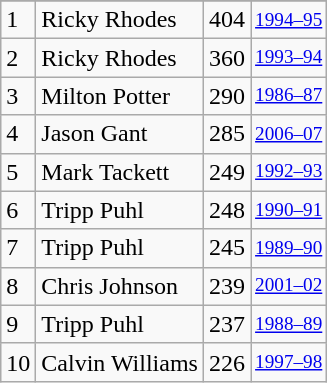<table class="wikitable">
<tr>
</tr>
<tr>
<td>1</td>
<td>Ricky Rhodes</td>
<td>404</td>
<td style="font-size:80%;"><a href='#'>1994–95</a></td>
</tr>
<tr>
<td>2</td>
<td>Ricky Rhodes</td>
<td>360</td>
<td style="font-size:80%;"><a href='#'>1993–94</a></td>
</tr>
<tr>
<td>3</td>
<td>Milton Potter</td>
<td>290</td>
<td style="font-size:80%;"><a href='#'>1986–87</a></td>
</tr>
<tr>
<td>4</td>
<td>Jason Gant</td>
<td>285</td>
<td style="font-size:80%;"><a href='#'>2006–07</a></td>
</tr>
<tr>
<td>5</td>
<td>Mark Tackett</td>
<td>249</td>
<td style="font-size:80%;"><a href='#'>1992–93</a></td>
</tr>
<tr>
<td>6</td>
<td>Tripp Puhl</td>
<td>248</td>
<td style="font-size:80%;"><a href='#'>1990–91</a></td>
</tr>
<tr>
<td>7</td>
<td>Tripp Puhl</td>
<td>245</td>
<td style="font-size:80%;"><a href='#'>1989–90</a></td>
</tr>
<tr>
<td>8</td>
<td>Chris Johnson</td>
<td>239</td>
<td style="font-size:80%;"><a href='#'>2001–02</a></td>
</tr>
<tr>
<td>9</td>
<td>Tripp Puhl</td>
<td>237</td>
<td style="font-size:80%;"><a href='#'>1988–89</a></td>
</tr>
<tr>
<td>10</td>
<td>Calvin Williams</td>
<td>226</td>
<td style="font-size:80%;"><a href='#'>1997–98</a></td>
</tr>
</table>
